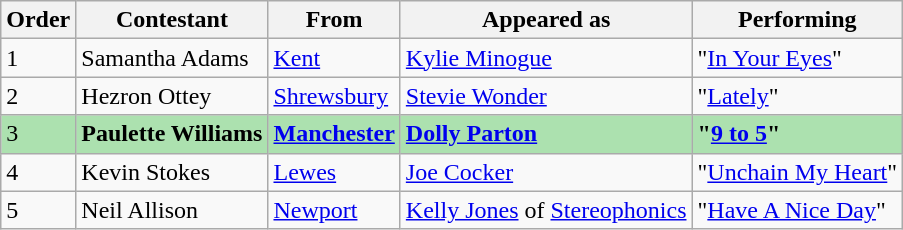<table class="wikitable">
<tr>
<th>Order</th>
<th>Contestant</th>
<th>From</th>
<th>Appeared as</th>
<th>Performing</th>
</tr>
<tr>
<td>1</td>
<td>Samantha Adams</td>
<td><a href='#'>Kent</a></td>
<td><a href='#'>Kylie Minogue</a></td>
<td>"<a href='#'>In Your Eyes</a>"</td>
</tr>
<tr>
<td>2</td>
<td>Hezron Ottey</td>
<td><a href='#'>Shrewsbury</a></td>
<td><a href='#'>Stevie Wonder</a></td>
<td>"<a href='#'>Lately</a>"</td>
</tr>
<tr style="background:#ACE1AF;">
<td>3</td>
<td><strong>Paulette Williams</strong></td>
<td><strong><a href='#'>Manchester</a></strong></td>
<td><strong><a href='#'>Dolly Parton</a></strong></td>
<td><strong>"<a href='#'>9 to 5</a>"</strong></td>
</tr>
<tr>
<td>4</td>
<td>Kevin Stokes</td>
<td><a href='#'>Lewes</a></td>
<td><a href='#'>Joe Cocker</a></td>
<td>"<a href='#'>Unchain My Heart</a>"</td>
</tr>
<tr>
<td>5</td>
<td>Neil Allison</td>
<td><a href='#'>Newport</a></td>
<td><a href='#'>Kelly Jones</a> of <a href='#'>Stereophonics</a></td>
<td>"<a href='#'>Have A Nice Day</a>"</td>
</tr>
</table>
